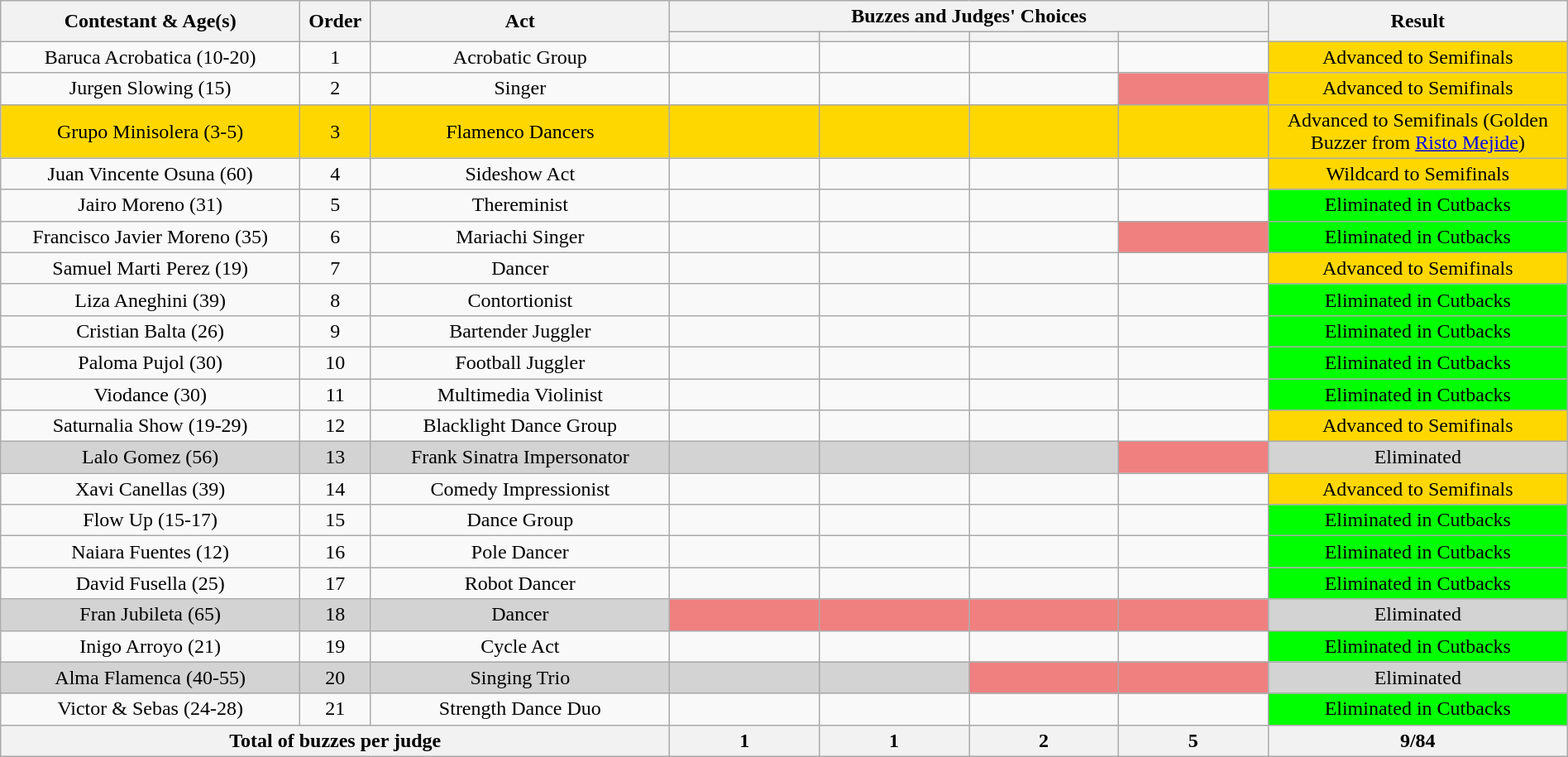<table class="wikitable sortable" style="width:100%; text-align:center;">
<tr>
<th scope="col" rowspan="2"  style="width:15%;">Contestant & Age(s)</th>
<th scope="col" rowspan="2"  data-sort-type="number" style="width:2%;">Order</th>
<th scope="col" rowspan="2" class="unsortable"  style="width:15%;">Act</th>
<th scope="col" colspan="4" class="unsortable" style="width:30%;">Buzzes and Judges' Choices</th>
<th scope="col" rowspan="2" style="width:15%;">Result</th>
</tr>
<tr>
<th width="100"></th>
<th width="100"></th>
<th width="100"></th>
<th width="100"></th>
</tr>
<tr>
<td>Baruca Acrobatica (10-20)</td>
<td>1</td>
<td>Acrobatic Group</td>
<td></td>
<td></td>
<td></td>
<td></td>
<td style="background:gold">Advanced to Semifinals</td>
</tr>
<tr>
<td>Jurgen Slowing (15)</td>
<td>2</td>
<td>Singer</td>
<td></td>
<td></td>
<td></td>
<td style="background:#F08080"></td>
<td style="background:gold">Advanced to Semifinals</td>
</tr>
<tr bgcolor=gold>
<td>Grupo Minisolera (3-5)</td>
<td>3</td>
<td>Flamenco Dancers</td>
<td></td>
<td></td>
<td></td>
<td></td>
<td style="background:gold">Advanced to Semifinals (Golden Buzzer from <a href='#'>Risto Mejide</a>)</td>
</tr>
<tr>
<td>Juan Vincente Osuna (60)</td>
<td>4</td>
<td>Sideshow Act</td>
<td></td>
<td></td>
<td></td>
<td></td>
<td style="background:gold">Wildcard to Semifinals</td>
</tr>
<tr>
<td>Jairo Moreno (31)</td>
<td>5</td>
<td>Thereminist</td>
<td></td>
<td></td>
<td></td>
<td></td>
<td style="background:lime">Eliminated in Cutbacks</td>
</tr>
<tr>
<td>Francisco Javier Moreno (35)</td>
<td>6</td>
<td>Mariachi Singer</td>
<td></td>
<td></td>
<td></td>
<td style="background:#F08080"></td>
<td style="background:lime">Eliminated in Cutbacks</td>
</tr>
<tr>
<td>Samuel Marti Perez (19)</td>
<td>7</td>
<td>Dancer</td>
<td></td>
<td></td>
<td></td>
<td></td>
<td style="background:gold">Advanced to Semifinals</td>
</tr>
<tr>
<td>Liza Aneghini (39)</td>
<td>8</td>
<td>Contortionist</td>
<td></td>
<td></td>
<td></td>
<td></td>
<td style="background:lime">Eliminated in Cutbacks</td>
</tr>
<tr>
<td>Cristian Balta (26)</td>
<td>9</td>
<td>Bartender Juggler</td>
<td></td>
<td></td>
<td></td>
<td></td>
<td style="background:lime">Eliminated in Cutbacks</td>
</tr>
<tr>
<td>Paloma Pujol (30)</td>
<td>10</td>
<td>Football Juggler</td>
<td></td>
<td></td>
<td></td>
<td></td>
<td style="background:lime">Eliminated in Cutbacks</td>
</tr>
<tr>
<td>Viodance (30)</td>
<td>11</td>
<td>Multimedia Violinist</td>
<td></td>
<td></td>
<td></td>
<td></td>
<td style="background:lime">Eliminated in Cutbacks</td>
</tr>
<tr>
<td>Saturnalia Show (19-29)</td>
<td>12</td>
<td>Blacklight Dance Group</td>
<td></td>
<td></td>
<td></td>
<td></td>
<td style="background:gold">Advanced to Semifinals</td>
</tr>
<tr bgcolor=lightgrey>
<td>Lalo Gomez (56)</td>
<td>13</td>
<td>Frank Sinatra Impersonator</td>
<td></td>
<td></td>
<td></td>
<td style="background:#F08080"></td>
<td style="background:">Eliminated</td>
</tr>
<tr>
<td>Xavi Canellas (39)</td>
<td>14</td>
<td>Comedy Impressionist</td>
<td></td>
<td></td>
<td></td>
<td></td>
<td style="background:gold">Advanced to Semifinals</td>
</tr>
<tr>
<td>Flow Up (15-17)</td>
<td>15</td>
<td>Dance Group</td>
<td></td>
<td></td>
<td></td>
<td></td>
<td style="background:lime">Eliminated in Cutbacks</td>
</tr>
<tr>
<td>Naiara Fuentes (12)</td>
<td>16</td>
<td>Pole Dancer</td>
<td></td>
<td></td>
<td></td>
<td></td>
<td style="background:lime">Eliminated in Cutbacks</td>
</tr>
<tr>
<td>David Fusella (25)</td>
<td>17</td>
<td>Robot Dancer</td>
<td></td>
<td></td>
<td></td>
<td></td>
<td style="background:lime">Eliminated in Cutbacks</td>
</tr>
<tr bgcolor=lightgrey>
<td>Fran Jubileta (65)</td>
<td>18</td>
<td>Dancer</td>
<td style="background:#F08080"></td>
<td style="background:#F08080"></td>
<td style="background:#F08080"></td>
<td style="background:#F08080"></td>
<td style="background:">Eliminated</td>
</tr>
<tr>
<td>Inigo Arroyo (21)</td>
<td>19</td>
<td>Cycle Act</td>
<td></td>
<td></td>
<td></td>
<td></td>
<td style="background:lime">Eliminated in Cutbacks</td>
</tr>
<tr bgcolor=lightgrey>
<td>Alma Flamenca (40-55)</td>
<td>20</td>
<td>Singing Trio</td>
<td></td>
<td></td>
<td style="background:#F08080"></td>
<td style="background:#F08080"></td>
<td style="background:">Eliminated</td>
</tr>
<tr>
<td>Victor & Sebas (24-28)</td>
<td>21</td>
<td>Strength Dance Duo</td>
<td></td>
<td></td>
<td></td>
<td></td>
<td style="background:lime">Eliminated in Cutbacks</td>
</tr>
<tr>
<th colspan="3">Total of buzzes per judge</th>
<th>1</th>
<th>1</th>
<th>2</th>
<th>5</th>
<th>9/84</th>
</tr>
</table>
